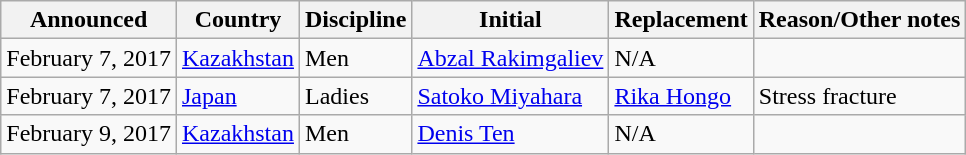<table class="wikitable">
<tr>
<th>Announced</th>
<th>Country</th>
<th>Discipline</th>
<th>Initial</th>
<th>Replacement</th>
<th>Reason/Other notes</th>
</tr>
<tr>
<td>February 7, 2017</td>
<td> <a href='#'>Kazakhstan</a></td>
<td>Men</td>
<td><a href='#'>Abzal Rakimgaliev</a></td>
<td>N/A</td>
<td></td>
</tr>
<tr>
<td>February 7, 2017</td>
<td> <a href='#'>Japan</a></td>
<td>Ladies</td>
<td><a href='#'>Satoko Miyahara</a></td>
<td><a href='#'>Rika Hongo</a></td>
<td>Stress fracture</td>
</tr>
<tr>
<td>February 9, 2017</td>
<td> <a href='#'>Kazakhstan</a></td>
<td>Men</td>
<td><a href='#'>Denis Ten</a></td>
<td>N/A</td>
<td></td>
</tr>
</table>
